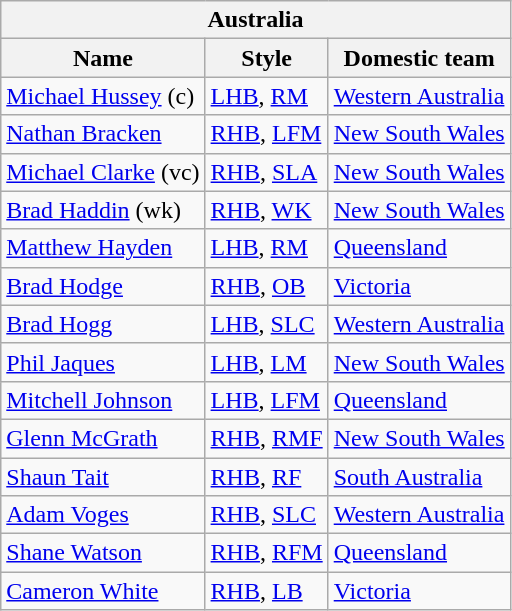<table class="wikitable">
<tr>
<th colspan="3">Australia </th>
</tr>
<tr>
<th>Name</th>
<th>Style</th>
<th>Domestic team</th>
</tr>
<tr>
<td><a href='#'>Michael Hussey</a> (c)</td>
<td><a href='#'>LHB</a>, <a href='#'>RM</a></td>
<td><a href='#'>Western Australia</a></td>
</tr>
<tr>
<td><a href='#'>Nathan Bracken</a></td>
<td><a href='#'>RHB</a>, <a href='#'>LFM</a></td>
<td><a href='#'>New South Wales</a></td>
</tr>
<tr>
<td><a href='#'>Michael Clarke</a> (vc)</td>
<td><a href='#'>RHB</a>, <a href='#'>SLA</a></td>
<td><a href='#'>New South Wales</a></td>
</tr>
<tr>
<td><a href='#'>Brad Haddin</a> (wk)</td>
<td><a href='#'>RHB</a>, <a href='#'>WK</a></td>
<td><a href='#'>New South Wales</a></td>
</tr>
<tr>
<td><a href='#'>Matthew Hayden</a></td>
<td><a href='#'>LHB</a>, <a href='#'>RM</a></td>
<td><a href='#'>Queensland</a></td>
</tr>
<tr>
<td><a href='#'>Brad Hodge</a></td>
<td><a href='#'>RHB</a>, <a href='#'>OB</a></td>
<td><a href='#'>Victoria</a></td>
</tr>
<tr>
<td><a href='#'>Brad Hogg</a></td>
<td><a href='#'>LHB</a>, <a href='#'>SLC</a></td>
<td><a href='#'>Western Australia</a></td>
</tr>
<tr>
<td><a href='#'>Phil Jaques</a></td>
<td><a href='#'>LHB</a>, <a href='#'>LM</a></td>
<td><a href='#'>New South Wales</a></td>
</tr>
<tr>
<td><a href='#'>Mitchell Johnson</a></td>
<td><a href='#'>LHB</a>, <a href='#'>LFM</a></td>
<td><a href='#'>Queensland</a></td>
</tr>
<tr>
<td><a href='#'>Glenn McGrath</a></td>
<td><a href='#'>RHB</a>, <a href='#'>RMF</a></td>
<td><a href='#'>New South Wales</a></td>
</tr>
<tr>
<td><a href='#'>Shaun Tait</a></td>
<td><a href='#'>RHB</a>, <a href='#'>RF</a></td>
<td><a href='#'>South Australia</a></td>
</tr>
<tr>
<td><a href='#'>Adam Voges</a></td>
<td><a href='#'>RHB</a>, <a href='#'>SLC</a></td>
<td><a href='#'>Western Australia</a></td>
</tr>
<tr>
<td><a href='#'>Shane Watson</a></td>
<td><a href='#'>RHB</a>, <a href='#'>RFM</a></td>
<td><a href='#'>Queensland</a></td>
</tr>
<tr>
<td><a href='#'>Cameron White</a></td>
<td><a href='#'>RHB</a>, <a href='#'>LB</a></td>
<td><a href='#'>Victoria</a></td>
</tr>
</table>
